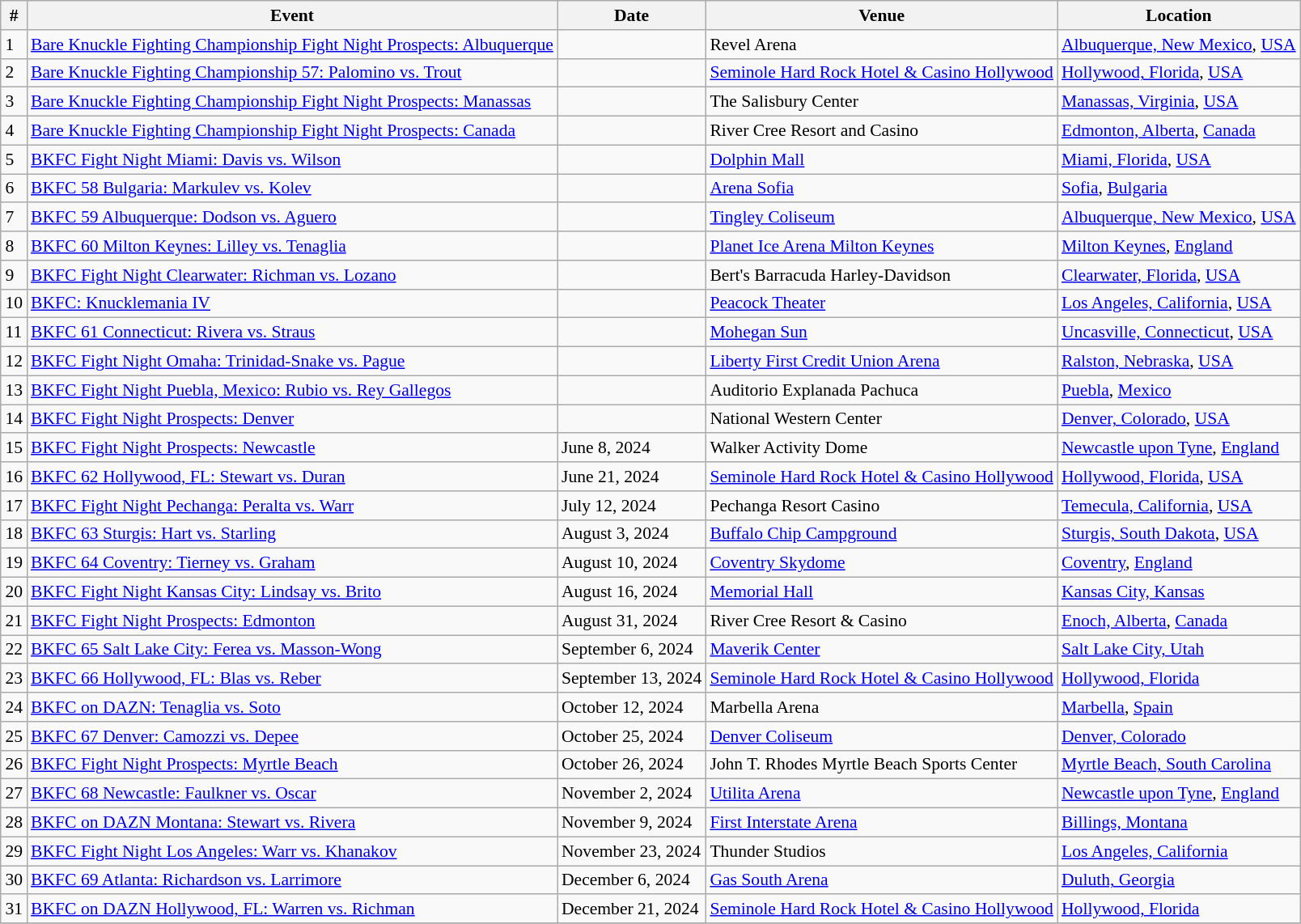<table class="sortable wikitable succession-box" style="margin:1.0em auto; font-size:90%;">
<tr>
<th scope="col">#</th>
<th scope="col">Event</th>
<th scope="col">Date</th>
<th scope="col">Venue</th>
<th scope="col">Location</th>
</tr>
<tr>
<td>1</td>
<td><a href='#'>Bare Knuckle Fighting Championship Fight Night Prospects: Albuquerque</a></td>
<td></td>
<td>Revel Arena</td>
<td> <a href='#'>Albuquerque, New Mexico</a>, <a href='#'>USA</a></td>
</tr>
<tr>
<td>2</td>
<td><a href='#'>Bare Knuckle Fighting Championship 57: Palomino vs. Trout</a></td>
<td></td>
<td><a href='#'>Seminole Hard Rock Hotel & Casino Hollywood</a></td>
<td> <a href='#'>Hollywood, Florida</a>, <a href='#'>USA</a></td>
</tr>
<tr>
<td>3</td>
<td><a href='#'>Bare Knuckle Fighting Championship Fight Night Prospects: Manassas</a></td>
<td></td>
<td>The Salisbury Center</td>
<td> <a href='#'>Manassas, Virginia</a>, <a href='#'>USA</a></td>
</tr>
<tr>
<td>4</td>
<td><a href='#'>Bare Knuckle Fighting Championship Fight Night Prospects: Canada</a></td>
<td></td>
<td>River Cree Resort and Casino</td>
<td> <a href='#'>Edmonton, Alberta</a>, <a href='#'>Canada</a></td>
</tr>
<tr>
<td>5</td>
<td><a href='#'>BKFC Fight Night Miami: Davis vs. Wilson</a></td>
<td></td>
<td><a href='#'>Dolphin Mall</a></td>
<td> <a href='#'>Miami, Florida</a>, <a href='#'>USA</a></td>
</tr>
<tr>
<td>6</td>
<td><a href='#'>BKFC 58 Bulgaria: Markulev vs. Kolev</a></td>
<td></td>
<td><a href='#'>Arena Sofia</a></td>
<td> <a href='#'>Sofia</a>, <a href='#'>Bulgaria</a></td>
</tr>
<tr>
<td>7</td>
<td><a href='#'>BKFC 59 Albuquerque: Dodson vs. Aguero</a></td>
<td></td>
<td><a href='#'>Tingley Coliseum</a></td>
<td> <a href='#'>Albuquerque, New Mexico</a>, <a href='#'>USA</a></td>
</tr>
<tr>
<td>8</td>
<td><a href='#'>BKFC 60 Milton Keynes: Lilley vs. Tenaglia</a></td>
<td></td>
<td><a href='#'>Planet Ice Arena Milton Keynes</a></td>
<td> <a href='#'>Milton Keynes</a>, <a href='#'>England</a></td>
</tr>
<tr>
<td>9</td>
<td><a href='#'>BKFC Fight Night Clearwater: Richman vs. Lozano</a></td>
<td></td>
<td>Bert's Barracuda Harley-Davidson</td>
<td> <a href='#'>Clearwater, Florida</a>, <a href='#'>USA</a></td>
</tr>
<tr>
<td>10</td>
<td><a href='#'>BKFC: Knucklemania IV</a></td>
<td></td>
<td><a href='#'>Peacock Theater</a></td>
<td> <a href='#'>Los Angeles, California</a>, <a href='#'>USA</a></td>
</tr>
<tr>
<td>11</td>
<td><a href='#'>BKFC 61 Connecticut: Rivera vs. Straus</a></td>
<td></td>
<td><a href='#'>Mohegan Sun</a></td>
<td> <a href='#'>Uncasville, Connecticut</a>, <a href='#'>USA</a></td>
</tr>
<tr>
<td>12</td>
<td><a href='#'>BKFC Fight Night Omaha: Trinidad-Snake vs. Pague</a></td>
<td></td>
<td><a href='#'>Liberty First Credit Union Arena</a></td>
<td> <a href='#'>Ralston, Nebraska</a>, <a href='#'>USA</a></td>
</tr>
<tr>
<td>13</td>
<td><a href='#'>BKFC Fight Night Puebla, Mexico: Rubio vs. Rey Gallegos</a></td>
<td></td>
<td>Auditorio Explanada Pachuca</td>
<td> <a href='#'>Puebla</a>, <a href='#'>Mexico</a></td>
</tr>
<tr>
<td>14</td>
<td><a href='#'>BKFC Fight Night Prospects: Denver</a></td>
<td></td>
<td>National Western Center</td>
<td> <a href='#'>Denver, Colorado</a>, <a href='#'>USA</a></td>
</tr>
<tr>
<td>15</td>
<td><a href='#'>BKFC Fight Night Prospects: Newcastle</a></td>
<td>June 8, 2024</td>
<td>Walker Activity Dome</td>
<td> <a href='#'>Newcastle upon Tyne</a>, <a href='#'>England</a></td>
</tr>
<tr>
<td>16</td>
<td><a href='#'>BKFC 62 Hollywood, FL: Stewart vs. Duran</a></td>
<td>June 21, 2024</td>
<td><a href='#'>Seminole Hard Rock Hotel & Casino Hollywood</a></td>
<td> <a href='#'>Hollywood, Florida</a>, <a href='#'>USA</a></td>
</tr>
<tr>
<td>17</td>
<td><a href='#'>BKFC Fight Night Pechanga: Peralta vs. Warr</a></td>
<td>July 12, 2024</td>
<td>Pechanga Resort Casino</td>
<td> <a href='#'>Temecula, California</a>, <a href='#'>USA</a></td>
</tr>
<tr>
<td>18</td>
<td><a href='#'>BKFC 63 Sturgis: Hart vs. Starling</a></td>
<td>August 3, 2024</td>
<td><a href='#'>Buffalo Chip Campground</a></td>
<td> <a href='#'>Sturgis, South Dakota</a>, <a href='#'>USA</a></td>
</tr>
<tr>
<td>19</td>
<td><a href='#'>BKFC 64 Coventry: Tierney vs. Graham</a></td>
<td>August 10, 2024</td>
<td><a href='#'>Coventry Skydome</a></td>
<td> <a href='#'>Coventry</a>, <a href='#'>England</a></td>
</tr>
<tr>
<td>20</td>
<td><a href='#'>BKFC Fight Night Kansas City: Lindsay vs. Brito</a></td>
<td>August 16, 2024</td>
<td><a href='#'>Memorial Hall</a></td>
<td> <a href='#'>Kansas City, Kansas</a></td>
</tr>
<tr>
<td>21</td>
<td><a href='#'>BKFC Fight Night Prospects: Edmonton</a></td>
<td>August 31, 2024</td>
<td>River Cree Resort & Casino</td>
<td> <a href='#'>Enoch, Alberta</a>, <a href='#'>Canada</a></td>
</tr>
<tr>
<td>22</td>
<td><a href='#'>BKFC 65 Salt Lake City: Ferea vs. Masson-Wong</a></td>
<td>September 6, 2024</td>
<td><a href='#'>Maverik Center</a></td>
<td> <a href='#'>Salt Lake City, Utah</a></td>
</tr>
<tr>
<td>23</td>
<td><a href='#'>BKFC 66 Hollywood, FL: Blas vs. Reber</a></td>
<td>September 13, 2024</td>
<td><a href='#'>Seminole Hard Rock Hotel & Casino Hollywood</a></td>
<td> <a href='#'>Hollywood, Florida</a></td>
</tr>
<tr>
<td>24</td>
<td><a href='#'>BKFC on DAZN: Tenaglia vs. Soto</a></td>
<td>October 12, 2024</td>
<td>Marbella Arena</td>
<td> <a href='#'>Marbella</a>, <a href='#'>Spain</a></td>
</tr>
<tr>
<td>25</td>
<td><a href='#'>BKFC 67 Denver: Camozzi vs. Depee</a></td>
<td>October 25, 2024</td>
<td><a href='#'>Denver Coliseum</a></td>
<td> <a href='#'>Denver, Colorado</a></td>
</tr>
<tr>
<td>26</td>
<td><a href='#'>BKFC Fight Night Prospects: Myrtle Beach</a></td>
<td>October 26, 2024</td>
<td>John T. Rhodes Myrtle Beach Sports Center</td>
<td> <a href='#'>Myrtle Beach, South Carolina</a></td>
</tr>
<tr>
<td>27</td>
<td><a href='#'>BKFC 68 Newcastle: Faulkner vs. Oscar</a></td>
<td>November 2, 2024</td>
<td><a href='#'>Utilita Arena</a></td>
<td> <a href='#'>Newcastle upon Tyne</a>, <a href='#'>England</a></td>
</tr>
<tr>
<td>28</td>
<td><a href='#'>BKFC on DAZN Montana: Stewart vs. Rivera</a></td>
<td>November 9, 2024</td>
<td><a href='#'>First Interstate Arena</a></td>
<td> <a href='#'>Billings, Montana</a></td>
</tr>
<tr>
<td>29</td>
<td><a href='#'>BKFC Fight Night Los Angeles: Warr vs. Khanakov</a></td>
<td>November 23, 2024</td>
<td>Thunder Studios</td>
<td> <a href='#'>Los Angeles, California</a></td>
</tr>
<tr>
<td>30</td>
<td><a href='#'>BKFC 69 Atlanta: Richardson vs. Larrimore</a></td>
<td>December 6, 2024</td>
<td><a href='#'>Gas South Arena</a></td>
<td> <a href='#'>Duluth, Georgia</a></td>
</tr>
<tr>
<td>31</td>
<td><a href='#'>BKFC on DAZN Hollywood, FL: Warren vs. Richman</a></td>
<td>December 21, 2024</td>
<td><a href='#'>Seminole Hard Rock Hotel & Casino Hollywood</a></td>
<td> <a href='#'>Hollywood, Florida</a></td>
</tr>
<tr>
</tr>
</table>
